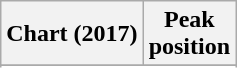<table class="wikitable sortable plainrowheaders" style="text-align:center">
<tr>
<th scope="col">Chart (2017)</th>
<th scope="col">Peak<br> position</th>
</tr>
<tr>
</tr>
<tr>
</tr>
</table>
